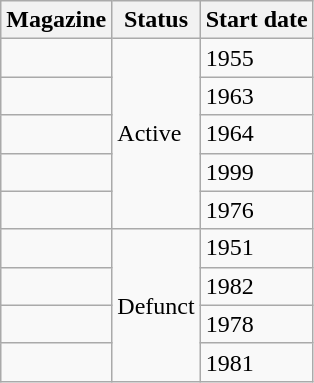<table class="wikitable sortable">
<tr>
<th>Magazine</th>
<th>Status</th>
<th>Start date</th>
</tr>
<tr>
<td></td>
<td rowspan="5">Active</td>
<td>1955</td>
</tr>
<tr>
<td></td>
<td>1963</td>
</tr>
<tr>
<td></td>
<td>1964</td>
</tr>
<tr>
<td></td>
<td>1999</td>
</tr>
<tr>
<td></td>
<td>1976</td>
</tr>
<tr>
<td></td>
<td rowspan="4">Defunct</td>
<td>1951</td>
</tr>
<tr>
<td></td>
<td>1982</td>
</tr>
<tr>
<td></td>
<td>1978</td>
</tr>
<tr>
<td></td>
<td>1981</td>
</tr>
</table>
